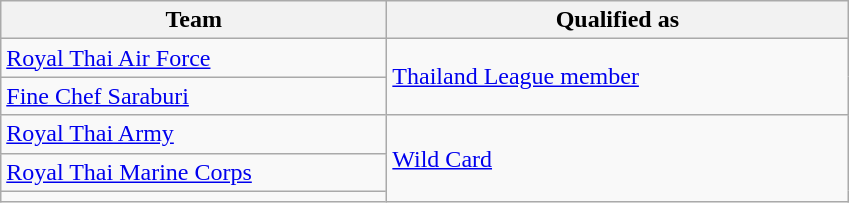<table class="wikitable">
<tr>
<th width=250>Team</th>
<th width=300>Qualified as</th>
</tr>
<tr>
<td><a href='#'>Royal Thai Air Force</a></td>
<td rowspan=2><a href='#'>Thailand League member</a></td>
</tr>
<tr>
<td><a href='#'>Fine Chef Saraburi</a></td>
</tr>
<tr>
<td><a href='#'>Royal Thai Army</a></td>
<td rowspan=3><a href='#'>Wild Card</a></td>
</tr>
<tr>
<td><a href='#'>Royal Thai Marine Corps</a></td>
</tr>
<tr>
<td></td>
</tr>
</table>
